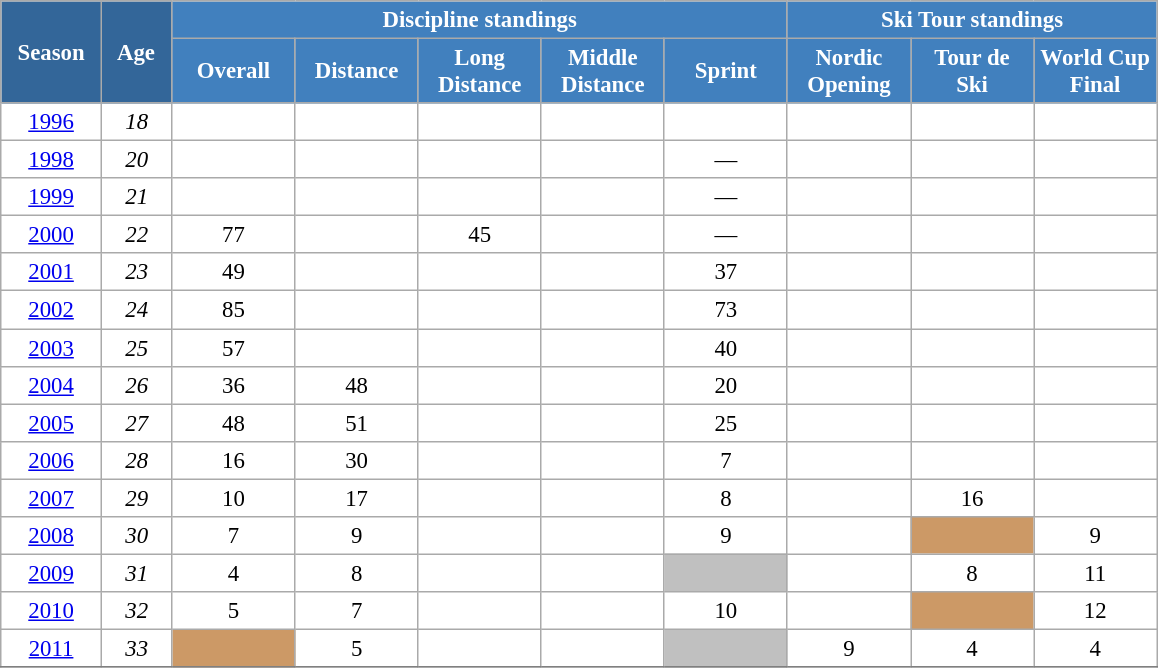<table class="wikitable" style="font-size:95%; text-align:center; border:grey solid 1px; border-collapse:collapse; background:#ffffff;">
<tr>
<th style="background-color:#369; color:white; width:60px;" rowspan="2"> Season </th>
<th style="background-color:#369; color:white; width:40px;" rowspan="2"> Age </th>
<th style="background-color:#4180be; color:white;" colspan="5">Discipline standings</th>
<th style="background-color:#4180be; color:white;" colspan="3">Ski Tour standings</th>
</tr>
<tr>
<th style="background-color:#4180be; color:white; width:75px;">Overall</th>
<th style="background-color:#4180be; color:white; width:75px;">Distance</th>
<th style="background-color:#4180be; color:white; width:75px;">Long Distance</th>
<th style="background-color:#4180be; color:white; width:75px;">Middle Distance</th>
<th style="background-color:#4180be; color:white; width:75px;">Sprint</th>
<th style="background-color:#4180be; color:white; width:75px;">Nordic<br>Opening</th>
<th style="background-color:#4180be; color:white; width:75px;">Tour de<br>Ski</th>
<th style="background-color:#4180be; color:white; width:75px;">World Cup<br>Final</th>
</tr>
<tr>
<td><a href='#'>1996</a></td>
<td><em>18</em></td>
<td></td>
<td></td>
<td></td>
<td></td>
<td></td>
<td></td>
<td></td>
<td></td>
</tr>
<tr>
<td><a href='#'>1998</a></td>
<td><em>20</em></td>
<td></td>
<td></td>
<td></td>
<td></td>
<td>—</td>
<td></td>
<td></td>
<td></td>
</tr>
<tr>
<td><a href='#'>1999</a></td>
<td><em>21</em></td>
<td></td>
<td></td>
<td></td>
<td></td>
<td>—</td>
<td></td>
<td></td>
<td></td>
</tr>
<tr>
<td><a href='#'>2000</a></td>
<td><em>22</em></td>
<td>77</td>
<td></td>
<td>45</td>
<td></td>
<td>—</td>
<td></td>
<td></td>
<td></td>
</tr>
<tr>
<td><a href='#'>2001</a></td>
<td><em>23</em></td>
<td>49</td>
<td></td>
<td></td>
<td></td>
<td>37</td>
<td></td>
<td></td>
<td></td>
</tr>
<tr>
<td><a href='#'>2002</a></td>
<td><em>24</em></td>
<td>85</td>
<td></td>
<td></td>
<td></td>
<td>73</td>
<td></td>
<td></td>
<td></td>
</tr>
<tr>
<td><a href='#'>2003</a></td>
<td><em>25</em></td>
<td>57</td>
<td></td>
<td></td>
<td></td>
<td>40</td>
<td></td>
<td></td>
<td></td>
</tr>
<tr>
<td><a href='#'>2004</a></td>
<td><em>26</em></td>
<td>36</td>
<td>48</td>
<td></td>
<td></td>
<td>20</td>
<td></td>
<td></td>
<td></td>
</tr>
<tr>
<td><a href='#'>2005</a></td>
<td><em>27</em></td>
<td>48</td>
<td>51</td>
<td></td>
<td></td>
<td>25</td>
<td></td>
<td></td>
<td></td>
</tr>
<tr>
<td><a href='#'>2006</a></td>
<td><em>28</em></td>
<td>16</td>
<td>30</td>
<td></td>
<td></td>
<td>7</td>
<td></td>
<td></td>
<td></td>
</tr>
<tr>
<td><a href='#'>2007</a></td>
<td><em>29</em></td>
<td>10</td>
<td>17</td>
<td></td>
<td></td>
<td>8</td>
<td></td>
<td>16</td>
<td></td>
</tr>
<tr>
<td><a href='#'>2008</a></td>
<td><em>30</em></td>
<td>7</td>
<td>9</td>
<td></td>
<td></td>
<td>9</td>
<td></td>
<td style="background:#c96;"></td>
<td>9</td>
</tr>
<tr>
<td><a href='#'>2009</a></td>
<td><em>31</em></td>
<td>4</td>
<td>8</td>
<td></td>
<td></td>
<td style="background:silver;"></td>
<td></td>
<td>8</td>
<td>11</td>
</tr>
<tr>
<td><a href='#'>2010</a></td>
<td><em>32</em></td>
<td>5</td>
<td>7</td>
<td></td>
<td></td>
<td>10</td>
<td></td>
<td style="background:#c96;"></td>
<td>12</td>
</tr>
<tr>
<td><a href='#'>2011</a></td>
<td><em>33</em></td>
<td style="background:#c96;"></td>
<td>5</td>
<td></td>
<td></td>
<td style="background:silver;"></td>
<td>9</td>
<td>4</td>
<td>4</td>
</tr>
<tr>
</tr>
</table>
